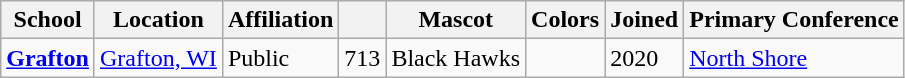<table class="wikitable sortable">
<tr>
<th>School</th>
<th>Location</th>
<th>Affiliation</th>
<th></th>
<th>Mascot</th>
<th>Colors</th>
<th>Joined</th>
<th>Primary Conference</th>
</tr>
<tr>
<td><strong><a href='#'>Grafton</a></strong></td>
<td><a href='#'>Grafton, WI</a></td>
<td>Public</td>
<td>713</td>
<td>Black Hawks</td>
<td> </td>
<td>2020</td>
<td><a href='#'>North Shore</a></td>
</tr>
</table>
